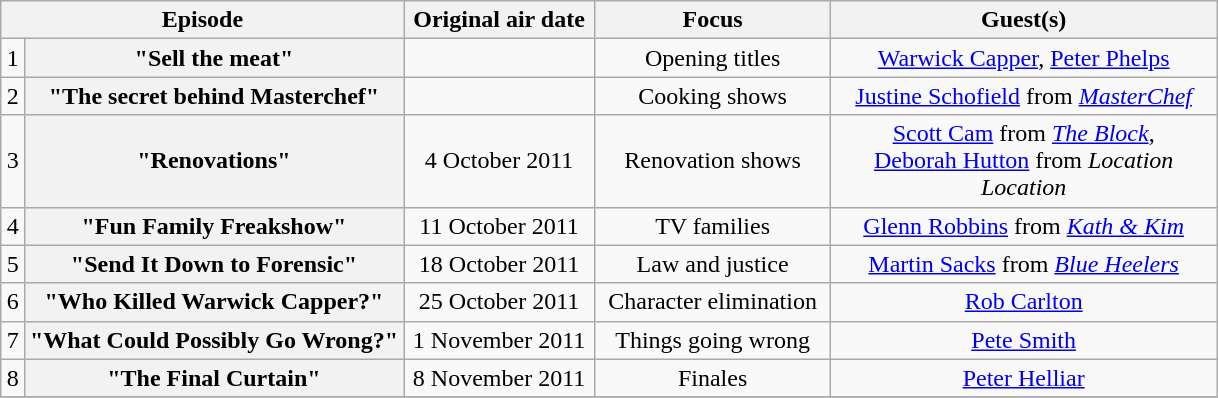<table class="wikitable sortable" style="margin:auto; text-align:center;">
<tr>
<th colspan="2" scope="col" width="200">Episode</th>
<th scope="col" width="120">Original air date</th>
<th scope="col" width="150">Focus</th>
<th scope="col" width="250">Guest(s)</th>
</tr>
<tr>
<td align=center>1</td>
<th><strong>"Sell the meat"</strong></th>
<td></td>
<td>Opening titles</td>
<td><a href='#'>Warwick Capper</a>, <a href='#'>Peter Phelps</a></td>
</tr>
<tr>
<td align=center>2</td>
<th><strong>"The secret behind Masterchef"</strong></th>
<td></td>
<td>Cooking shows</td>
<td><a href='#'>Justine Schofield</a> from <em><a href='#'>MasterChef</a></em></td>
</tr>
<tr>
<td align=center>3</td>
<th><strong>"Renovations"</strong></th>
<td>4 October 2011</td>
<td>Renovation shows</td>
<td><a href='#'>Scott Cam</a> from <em><a href='#'>The Block</a></em>,<br> <a href='#'>Deborah Hutton</a> from <em>Location Location</em></td>
</tr>
<tr>
<td align=center>4</td>
<th><strong>"Fun Family Freakshow"</strong></th>
<td>11 October 2011</td>
<td>TV families</td>
<td><a href='#'>Glenn Robbins</a> from <em><a href='#'>Kath & Kim</a></em></td>
</tr>
<tr>
<td align=center>5</td>
<th><strong>"Send It Down to Forensic"</strong></th>
<td>18 October 2011</td>
<td>Law and justice</td>
<td><a href='#'>Martin Sacks</a> from <em><a href='#'>Blue Heelers</a></em></td>
</tr>
<tr>
<td align=center>6</td>
<th><strong>"Who Killed Warwick Capper?"</strong></th>
<td>25 October 2011</td>
<td>Character elimination</td>
<td><a href='#'>Rob Carlton</a></td>
</tr>
<tr>
<td align=center>7</td>
<th><strong>"What Could Possibly Go Wrong?"</strong></th>
<td>1 November 2011</td>
<td>Things going wrong</td>
<td><a href='#'>Pete Smith</a></td>
</tr>
<tr>
<td align=center>8</td>
<th><strong>"The Final Curtain"</strong></th>
<td>8 November 2011</td>
<td>Finales</td>
<td><a href='#'>Peter Helliar</a></td>
</tr>
<tr>
</tr>
</table>
